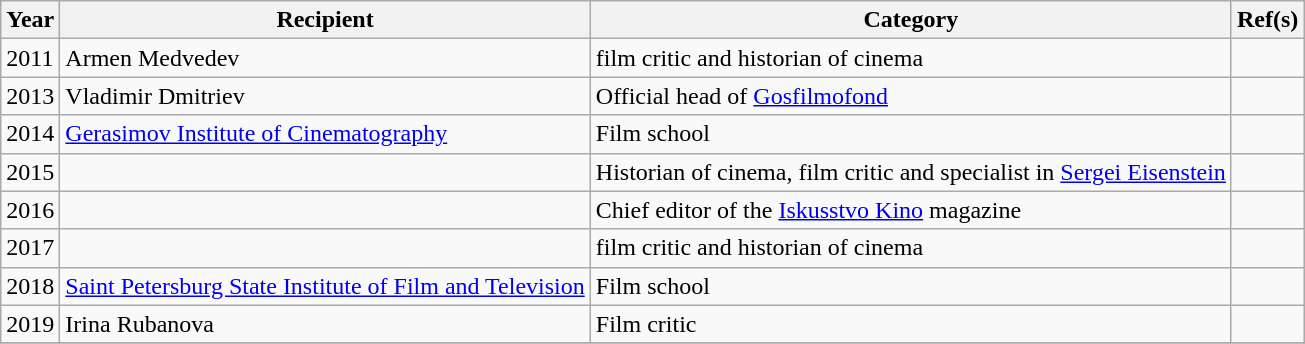<table class="wikitable sortable">
<tr>
<th scope="col">Year</th>
<th scope="col">Recipient</th>
<th scope="col">Category</th>
<th scope="col" class="unsortable">Ref(s)</th>
</tr>
<tr>
<td>2011</td>
<td>Armen Medvedev</td>
<td>film critic and historian of cinema</td>
<td></td>
</tr>
<tr>
<td>2013</td>
<td>Vladimir Dmitriev</td>
<td>Official head of <a href='#'>Gosfilmofond</a></td>
<td></td>
</tr>
<tr>
<td>2014</td>
<td><a href='#'>Gerasimov Institute of Cinematography</a></td>
<td>Film school</td>
<td></td>
</tr>
<tr>
<td>2015</td>
<td></td>
<td>Historian of cinema, film critic and specialist in <a href='#'>Sergei Eisenstein</a></td>
<td></td>
</tr>
<tr>
<td>2016</td>
<td></td>
<td>Chief editor of the <a href='#'>Iskusstvo Kino</a> magazine</td>
<td></td>
</tr>
<tr>
<td>2017</td>
<td></td>
<td>film critic and historian of cinema</td>
<td></td>
</tr>
<tr>
<td>2018</td>
<td><a href='#'>Saint Petersburg State Institute of Film and Television</a></td>
<td>Film school</td>
<td></td>
</tr>
<tr>
<td>2019</td>
<td>Irina Rubanova</td>
<td>Film critic</td>
<td></td>
</tr>
<tr>
</tr>
</table>
